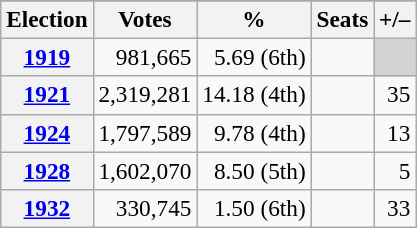<table class="wikitable" style="font-size:97%; text-align:right;">
<tr>
</tr>
<tr>
<th>Election</th>
<th>Votes</th>
<th>%</th>
<th>Seats</th>
<th>+/–</th>
</tr>
<tr>
<th><a href='#'>1919</a></th>
<td>981,665</td>
<td>5.69 (6th)</td>
<td></td>
<td bgcolor="lightgrey"></td>
</tr>
<tr>
<th><a href='#'>1921</a></th>
<td>2,319,281</td>
<td>14.18 (4th)</td>
<td></td>
<td> 35</td>
</tr>
<tr>
<th><a href='#'>1924</a></th>
<td>1,797,589</td>
<td>9.78 (4th)</td>
<td></td>
<td> 13</td>
</tr>
<tr>
<th><a href='#'>1928</a></th>
<td>1,602,070</td>
<td>8.50 (5th)</td>
<td></td>
<td> 5</td>
</tr>
<tr>
<th><a href='#'>1932</a></th>
<td>330,745</td>
<td>1.50 (6th)</td>
<td></td>
<td> 33</td>
</tr>
</table>
